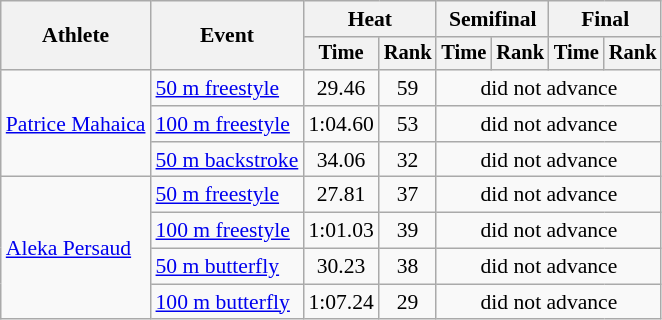<table class=wikitable style="font-size:90%; text-align:center">
<tr>
<th rowspan=2>Athlete</th>
<th rowspan=2>Event</th>
<th colspan=2>Heat</th>
<th colspan=2>Semifinal</th>
<th colspan=2>Final</th>
</tr>
<tr style=font-size:95%>
<th>Time</th>
<th>Rank</th>
<th>Time</th>
<th>Rank</th>
<th>Time</th>
<th>Rank</th>
</tr>
<tr>
<td align=left rowspan=3><a href='#'>Patrice Mahaica</a></td>
<td align=left><a href='#'>50 m freestyle</a></td>
<td>29.46</td>
<td>59</td>
<td colspan=4>did not advance</td>
</tr>
<tr>
<td align=left><a href='#'>100 m freestyle</a></td>
<td>1:04.60</td>
<td>53</td>
<td colspan=4>did not advance</td>
</tr>
<tr>
<td align=left><a href='#'>50 m backstroke</a></td>
<td>34.06</td>
<td>32</td>
<td colspan=4>did not advance</td>
</tr>
<tr>
<td align=left rowspan=4><a href='#'>Aleka Persaud</a></td>
<td align=left><a href='#'>50 m freestyle</a></td>
<td>27.81</td>
<td>37</td>
<td colspan=4>did not advance</td>
</tr>
<tr>
<td align=left><a href='#'>100 m freestyle</a></td>
<td>1:01.03</td>
<td>39</td>
<td colspan=4>did not advance</td>
</tr>
<tr>
<td align=left><a href='#'>50 m butterfly</a></td>
<td>30.23</td>
<td>38</td>
<td colspan=4>did not advance</td>
</tr>
<tr>
<td align=left><a href='#'>100 m butterfly</a></td>
<td>1:07.24</td>
<td>29</td>
<td colspan=4>did not advance</td>
</tr>
</table>
